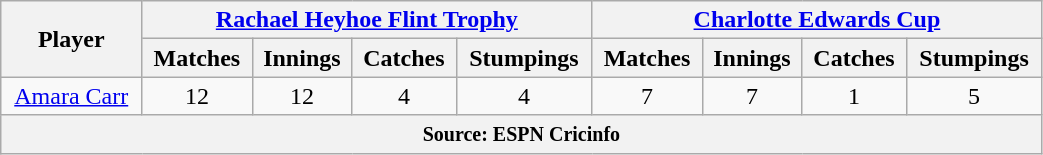<table class="wikitable" style="text-align:center; width:55%;">
<tr>
<th rowspan=2>Player</th>
<th colspan=4><a href='#'>Rachael Heyhoe Flint Trophy</a></th>
<th colspan=4><a href='#'>Charlotte Edwards Cup</a></th>
</tr>
<tr>
<th>Matches</th>
<th>Innings</th>
<th>Catches</th>
<th>Stumpings</th>
<th>Matches</th>
<th>Innings</th>
<th>Catches</th>
<th>Stumpings</th>
</tr>
<tr>
<td><a href='#'>Amara Carr</a></td>
<td>12</td>
<td>12</td>
<td>4</td>
<td>4</td>
<td>7</td>
<td>7</td>
<td>1</td>
<td>5</td>
</tr>
<tr>
<th colspan="9"><small>Source: ESPN Cricinfo</small></th>
</tr>
</table>
